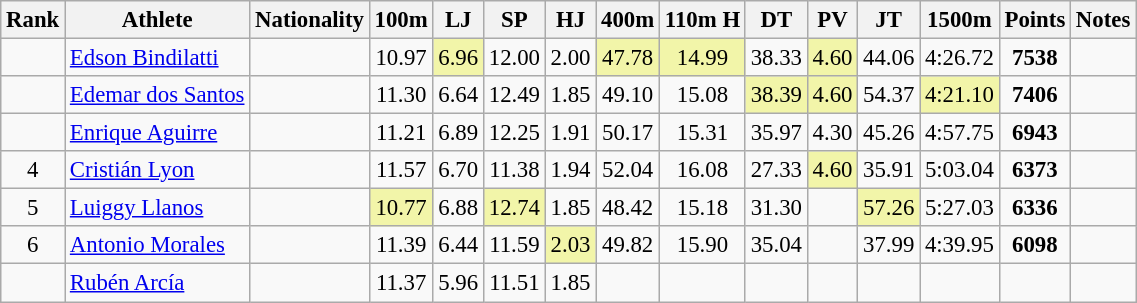<table class="wikitable sortable" style=" text-align:center;font-size:95%">
<tr>
<th>Rank</th>
<th>Athlete</th>
<th>Nationality</th>
<th>100m</th>
<th>LJ</th>
<th>SP</th>
<th>HJ</th>
<th>400m</th>
<th>110m H</th>
<th>DT</th>
<th>PV</th>
<th>JT</th>
<th>1500m</th>
<th>Points</th>
<th>Notes</th>
</tr>
<tr>
<td></td>
<td align=left><a href='#'>Edson Bindilatti</a></td>
<td align=left></td>
<td>10.97</td>
<td bgcolor=#F2F5A9>6.96</td>
<td>12.00</td>
<td>2.00</td>
<td bgcolor=#F2F5A9>47.78</td>
<td bgcolor=#F2F5A9>14.99</td>
<td>38.33</td>
<td bgcolor=#F2F5A9>4.60</td>
<td>44.06</td>
<td>4:26.72</td>
<td><strong>7538</strong></td>
<td></td>
</tr>
<tr>
<td></td>
<td align=left><a href='#'>Edemar dos Santos</a></td>
<td align=left></td>
<td>11.30</td>
<td>6.64</td>
<td>12.49</td>
<td>1.85</td>
<td>49.10</td>
<td>15.08</td>
<td bgcolor=#F2F5A9>38.39</td>
<td bgcolor=#F2F5A9>4.60</td>
<td>54.37</td>
<td bgcolor=#F2F5A9>4:21.10</td>
<td><strong>7406</strong></td>
<td></td>
</tr>
<tr>
<td></td>
<td align=left><a href='#'>Enrique Aguirre</a></td>
<td align=left></td>
<td>11.21</td>
<td>6.89</td>
<td>12.25</td>
<td>1.91</td>
<td>50.17</td>
<td>15.31</td>
<td>35.97</td>
<td>4.30</td>
<td>45.26</td>
<td>4:57.75</td>
<td><strong>6943</strong></td>
<td></td>
</tr>
<tr>
<td>4</td>
<td align=left><a href='#'>Cristián Lyon</a></td>
<td align=left></td>
<td>11.57</td>
<td>6.70</td>
<td>11.38</td>
<td>1.94</td>
<td>52.04</td>
<td>16.08</td>
<td>27.33</td>
<td bgcolor=#F2F5A9>4.60</td>
<td>35.91</td>
<td>5:03.04</td>
<td><strong>6373</strong></td>
<td></td>
</tr>
<tr>
<td>5</td>
<td align=left><a href='#'>Luiggy Llanos</a></td>
<td align=left></td>
<td bgcolor=#F2F5A9>10.77</td>
<td>6.88</td>
<td bgcolor=#F2F5A9>12.74</td>
<td>1.85</td>
<td>48.42</td>
<td>15.18</td>
<td>31.30</td>
<td></td>
<td bgcolor=#F2F5A9>57.26</td>
<td>5:27.03</td>
<td><strong>6336</strong></td>
<td></td>
</tr>
<tr>
<td>6</td>
<td align=left><a href='#'>Antonio Morales</a></td>
<td align=left></td>
<td>11.39</td>
<td>6.44</td>
<td>11.59</td>
<td bgcolor=#F2F5A9>2.03</td>
<td>49.82</td>
<td>15.90</td>
<td>35.04</td>
<td></td>
<td>37.99</td>
<td>4:39.95</td>
<td><strong>6098</strong></td>
<td></td>
</tr>
<tr>
<td></td>
<td align=left><a href='#'>Rubén Arcía</a></td>
<td align=left></td>
<td>11.37</td>
<td>5.96</td>
<td>11.51</td>
<td>1.85</td>
<td></td>
<td></td>
<td></td>
<td></td>
<td></td>
<td></td>
<td><strong></strong></td>
<td></td>
</tr>
</table>
